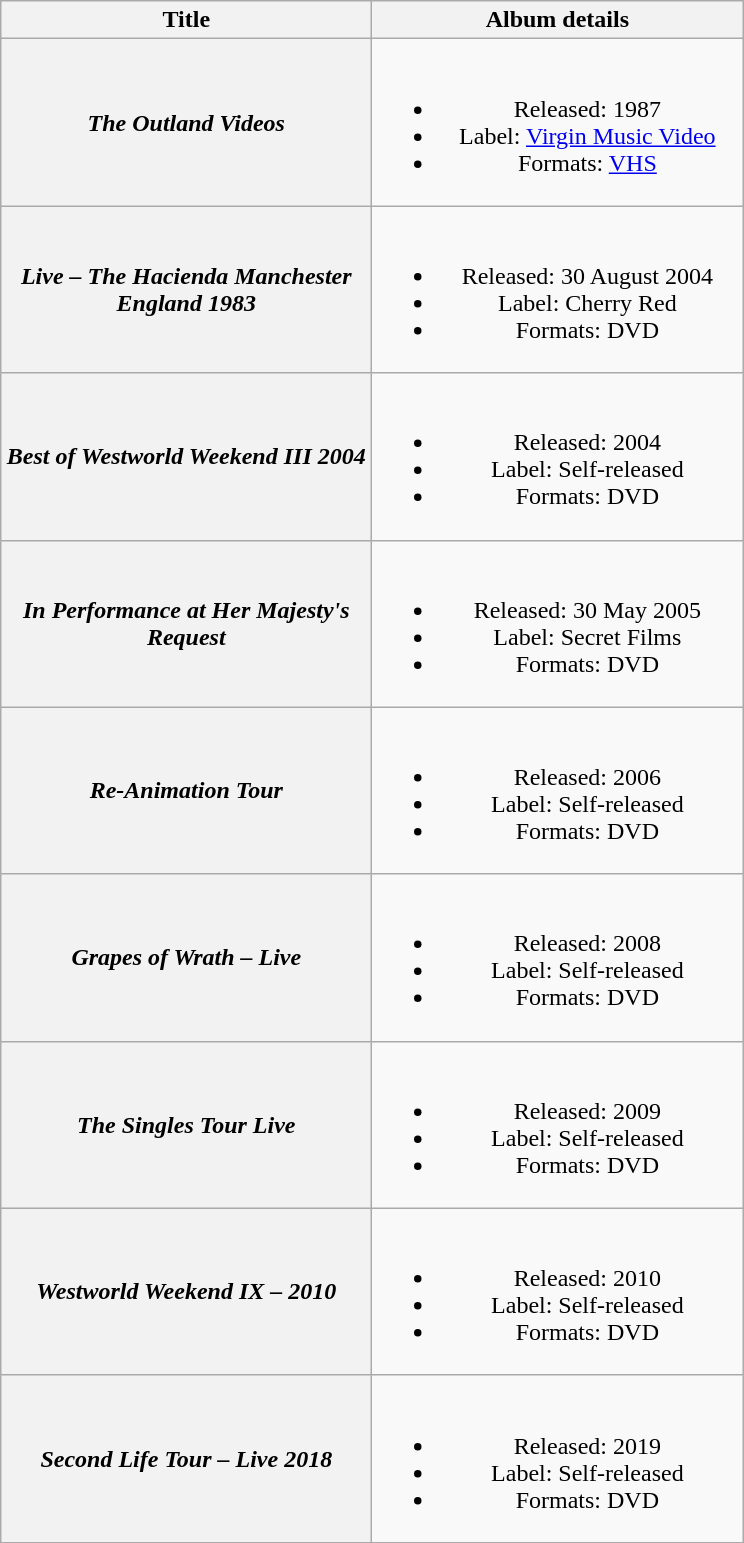<table class="wikitable plainrowheaders" style="text-align:center;">
<tr>
<th scope="col" style="width:15em;">Title</th>
<th scope="col" style="width:15em;">Album details</th>
</tr>
<tr>
<th scope="row"><em>The Outland Videos</em></th>
<td><br><ul><li>Released: 1987</li><li>Label: <a href='#'>Virgin Music Video</a></li><li>Formats: <a href='#'>VHS</a></li></ul></td>
</tr>
<tr>
<th scope="row"><em>Live – The Hacienda Manchester England 1983</em></th>
<td><br><ul><li>Released: 30 August 2004</li><li>Label: Cherry Red</li><li>Formats: DVD</li></ul></td>
</tr>
<tr>
<th scope="row"><em>Best of Westworld Weekend III 2004</em></th>
<td><br><ul><li>Released: 2004</li><li>Label: Self-released</li><li>Formats: DVD</li></ul></td>
</tr>
<tr>
<th scope="row"><em>In Performance at Her Majesty's Request</em></th>
<td><br><ul><li>Released: 30 May 2005</li><li>Label: Secret Films</li><li>Formats: DVD</li></ul></td>
</tr>
<tr>
<th scope="row"><em>Re-Animation Tour</em></th>
<td><br><ul><li>Released: 2006</li><li>Label: Self-released</li><li>Formats: DVD</li></ul></td>
</tr>
<tr>
<th scope="row"><em>Grapes of Wrath – Live</em></th>
<td><br><ul><li>Released: 2008</li><li>Label: Self-released</li><li>Formats: DVD</li></ul></td>
</tr>
<tr>
<th scope="row"><em>The Singles Tour Live</em></th>
<td><br><ul><li>Released: 2009</li><li>Label: Self-released</li><li>Formats: DVD</li></ul></td>
</tr>
<tr>
<th scope="row"><em>Westworld Weekend IX – 2010</em></th>
<td><br><ul><li>Released: 2010</li><li>Label: Self-released</li><li>Formats: DVD</li></ul></td>
</tr>
<tr>
<th scope="row"><em>Second Life Tour – Live 2018</em></th>
<td><br><ul><li>Released: 2019</li><li>Label: Self-released</li><li>Formats: DVD</li></ul></td>
</tr>
</table>
